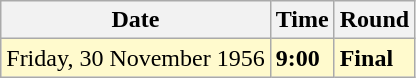<table class="wikitable">
<tr>
<th>Date</th>
<th>Time</th>
<th>Round</th>
</tr>
<tr style=background:lemonchiffon>
<td>Friday, 30 November 1956</td>
<td><strong>9:00</strong></td>
<td><strong>Final</strong></td>
</tr>
</table>
